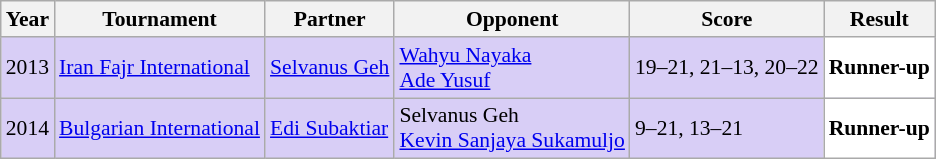<table class="sortable wikitable" style="font-size: 90%;">
<tr>
<th>Year</th>
<th>Tournament</th>
<th>Partner</th>
<th>Opponent</th>
<th>Score</th>
<th>Result</th>
</tr>
<tr style="background:#D8CEF6">
<td align="center">2013</td>
<td align="left"><a href='#'>Iran Fajr International</a></td>
<td align="left"> <a href='#'>Selvanus Geh</a></td>
<td align="left"> <a href='#'>Wahyu Nayaka</a><br> <a href='#'>Ade Yusuf</a></td>
<td align="left">19–21, 21–13, 20–22</td>
<td style="text-align:left; background:white"> <strong>Runner-up</strong></td>
</tr>
<tr style="background:#D8CEF6">
<td align="center">2014</td>
<td align="left"><a href='#'>Bulgarian International</a></td>
<td align="left"> <a href='#'>Edi Subaktiar</a></td>
<td align="left"> Selvanus Geh<br> <a href='#'>Kevin Sanjaya Sukamuljo</a></td>
<td align="left">9–21, 13–21</td>
<td style="text-align:left; background:white"> <strong>Runner-up</strong></td>
</tr>
</table>
